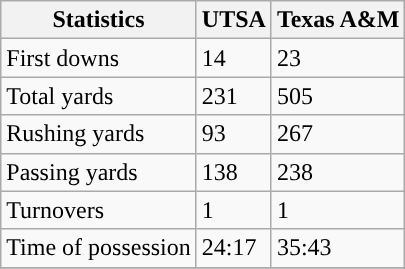<table class="wikitable" style="float: left;">
<tr>
<th>Statistics</th>
<th>UTSA</th>
<th>Texas A&M</th>
</tr>
<tr>
<td>First downs</td>
<td>14</td>
<td>23</td>
</tr>
<tr>
<td>Total yards</td>
<td>231</td>
<td>505</td>
</tr>
<tr>
<td>Rushing yards</td>
<td>93</td>
<td>267</td>
</tr>
<tr>
<td>Passing yards</td>
<td>138</td>
<td>238</td>
</tr>
<tr>
<td>Turnovers</td>
<td>1</td>
<td>1</td>
</tr>
<tr>
<td>Time of possession</td>
<td>24:17</td>
<td>35:43</td>
</tr>
<tr>
</tr>
</table>
